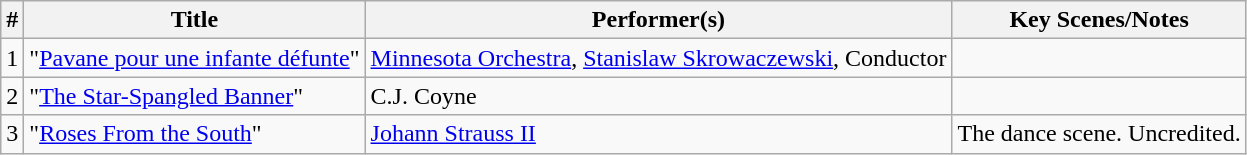<table class="wikitable">
<tr>
<th style="text-align:center;">#</th>
<th style="text-align:center;">Title</th>
<th style="text-align:center;">Performer(s)</th>
<th style="text-align:center;">Key Scenes/Notes</th>
</tr>
<tr>
<td>1</td>
<td>"<a href='#'>Pavane pour une infante défunte</a>"</td>
<td><a href='#'>Minnesota Orchestra</a>, <a href='#'>Stanislaw Skrowaczewski</a>, Conductor</td>
<td></td>
</tr>
<tr>
<td>2</td>
<td>"<a href='#'>The Star-Spangled Banner</a>"</td>
<td>C.J. Coyne</td>
<td></td>
</tr>
<tr>
<td>3</td>
<td>"<a href='#'>Roses From the South</a>"</td>
<td><a href='#'>Johann Strauss II</a></td>
<td>The dance scene. Uncredited.</td>
</tr>
</table>
